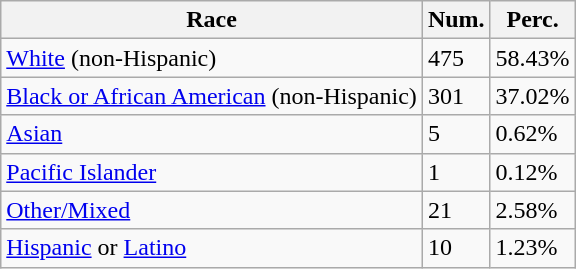<table class="wikitable">
<tr>
<th>Race</th>
<th>Num.</th>
<th>Perc.</th>
</tr>
<tr>
<td><a href='#'>White</a> (non-Hispanic)</td>
<td>475</td>
<td>58.43%</td>
</tr>
<tr>
<td><a href='#'>Black or African American</a> (non-Hispanic)</td>
<td>301</td>
<td>37.02%</td>
</tr>
<tr>
<td><a href='#'>Asian</a></td>
<td>5</td>
<td>0.62%</td>
</tr>
<tr>
<td><a href='#'>Pacific Islander</a></td>
<td>1</td>
<td>0.12%</td>
</tr>
<tr>
<td><a href='#'>Other/Mixed</a></td>
<td>21</td>
<td>2.58%</td>
</tr>
<tr>
<td><a href='#'>Hispanic</a> or <a href='#'>Latino</a></td>
<td>10</td>
<td>1.23%</td>
</tr>
</table>
